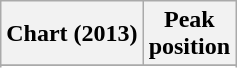<table class="wikitable sortable">
<tr>
<th align="left">Chart (2013)</th>
<th align="center">Peak<br>position</th>
</tr>
<tr>
</tr>
<tr>
</tr>
<tr>
</tr>
<tr>
</tr>
<tr>
</tr>
</table>
